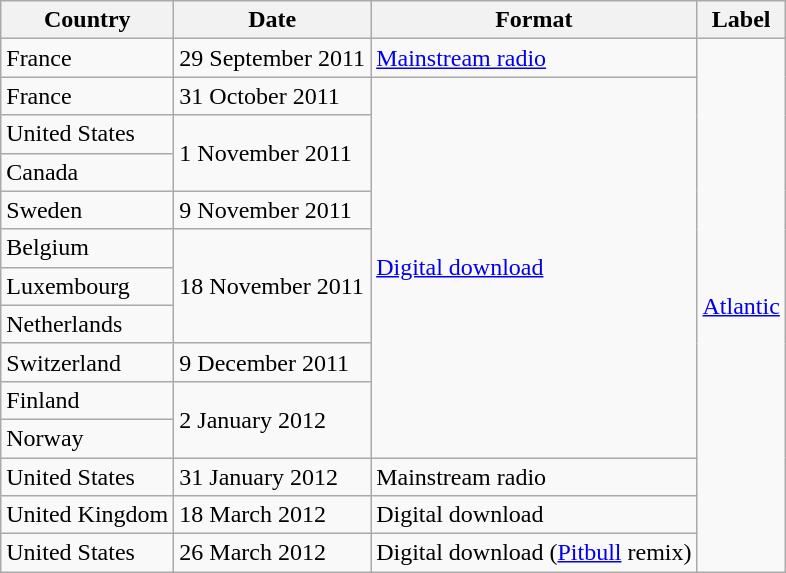<table class="wikitable plainrowheaders">
<tr>
<th scope="col">Country</th>
<th scope="col">Date</th>
<th scope="col">Format</th>
<th scope="col">Label</th>
</tr>
<tr>
<td>France</td>
<td>29 September 2011</td>
<td><a href='#'>Mainstream radio</a></td>
<td rowspan="14"><a href='#'>Atlantic</a></td>
</tr>
<tr>
<td>France</td>
<td>31 October 2011</td>
<td rowspan="10"><a href='#'>Digital download</a></td>
</tr>
<tr>
<td>United States</td>
<td rowspan="2">1 November 2011</td>
</tr>
<tr>
<td>Canada</td>
</tr>
<tr>
<td>Sweden</td>
<td>9 November 2011</td>
</tr>
<tr>
<td>Belgium</td>
<td rowspan="3">18 November 2011</td>
</tr>
<tr>
<td>Luxembourg</td>
</tr>
<tr>
<td>Netherlands</td>
</tr>
<tr>
<td>Switzerland</td>
<td>9 December 2011</td>
</tr>
<tr>
<td>Finland</td>
<td rowspan="2">2 January 2012</td>
</tr>
<tr>
<td>Norway</td>
</tr>
<tr>
<td>United States</td>
<td>31 January 2012</td>
<td>Mainstream radio</td>
</tr>
<tr>
<td>United Kingdom</td>
<td>18 March 2012</td>
<td>Digital download</td>
</tr>
<tr>
<td>United States</td>
<td>26 March 2012</td>
<td>Digital download (<a href='#'>Pitbull</a> remix)</td>
</tr>
</table>
